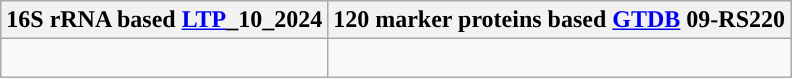<table class="wikitable">
<tr>
<th colspan=1>16S rRNA based <a href='#'>LTP</a>_10_2024</th>
<th colspan=1>120 marker proteins based <a href='#'>GTDB</a> 09-RS220</th>
</tr>
<tr>
<td style="vertical-align:top"><br></td>
<td><br></td>
</tr>
</table>
